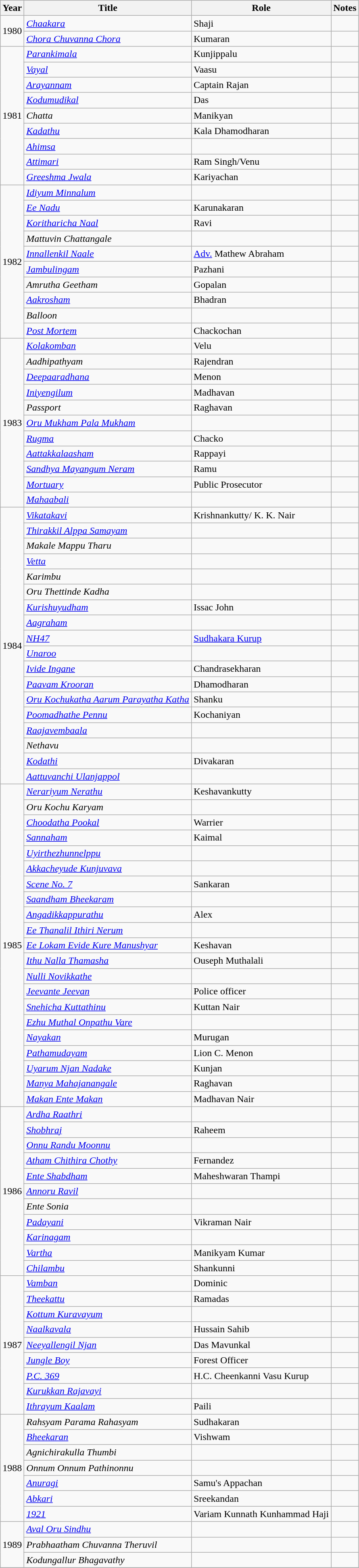<table class="wikitable sortable">
<tr>
<th>Year</th>
<th>Title</th>
<th>Role</th>
<th class="unsortable">Notes</th>
</tr>
<tr>
<td rowspan=2>1980</td>
<td><em><a href='#'>Chaakara</a></em></td>
<td>Shaji</td>
<td></td>
</tr>
<tr>
<td><em><a href='#'>Chora Chuvanna Chora</a></em></td>
<td>Kumaran</td>
<td></td>
</tr>
<tr>
<td rowspan=9>1981</td>
<td><em><a href='#'>Parankimala</a></em></td>
<td>Kunjippalu</td>
<td></td>
</tr>
<tr>
<td><em><a href='#'>Vayal</a></em></td>
<td>Vaasu</td>
<td></td>
</tr>
<tr>
<td><em><a href='#'>Arayannam</a></em></td>
<td>Captain Rajan</td>
<td></td>
</tr>
<tr>
<td><em><a href='#'>Kodumudikal</a></em></td>
<td>Das</td>
<td></td>
</tr>
<tr>
<td><em>Chatta</em></td>
<td>Manikyan</td>
<td></td>
</tr>
<tr>
<td><em><a href='#'>Kadathu</a></em></td>
<td>Kala Dhamodharan</td>
<td></td>
</tr>
<tr>
<td><em><a href='#'>Ahimsa</a></em></td>
<td></td>
<td></td>
</tr>
<tr>
<td><em><a href='#'>Attimari</a></em></td>
<td>Ram Singh/Venu</td>
<td></td>
</tr>
<tr>
<td><em><a href='#'>Greeshma Jwala</a></em></td>
<td>Kariyachan</td>
<td></td>
</tr>
<tr>
<td rowspan=10>1982</td>
<td><em><a href='#'>Idiyum Minnalum</a></em></td>
<td></td>
<td></td>
</tr>
<tr>
<td><em><a href='#'>Ee Nadu</a></em></td>
<td>Karunakaran</td>
<td></td>
</tr>
<tr>
<td><em><a href='#'>Koritharicha Naal</a></em></td>
<td>Ravi</td>
<td></td>
</tr>
<tr>
<td><em>Mattuvin Chattangale</em></td>
<td></td>
<td></td>
</tr>
<tr>
<td><em><a href='#'>Innallenkil Naale</a></em></td>
<td><a href='#'>Adv.</a> Mathew Abraham</td>
<td></td>
</tr>
<tr>
<td><em><a href='#'>Jambulingam</a></em></td>
<td>Pazhani</td>
<td></td>
</tr>
<tr>
<td><em>Amrutha Geetham</em></td>
<td>Gopalan</td>
<td></td>
</tr>
<tr>
<td><em><a href='#'>Aakrosham</a></em></td>
<td>Bhadran</td>
<td></td>
</tr>
<tr>
<td><em>Balloon</em></td>
<td></td>
<td></td>
</tr>
<tr>
<td><em><a href='#'>Post Mortem</a></em></td>
<td>Chackochan</td>
<td></td>
</tr>
<tr>
<td rowspan=11>1983</td>
<td><em><a href='#'>Kolakomban</a></em></td>
<td>Velu</td>
<td></td>
</tr>
<tr>
<td><em>Aadhipathyam</em></td>
<td>Rajendran</td>
<td></td>
</tr>
<tr>
<td><em><a href='#'>Deepaaradhana</a></em></td>
<td>Menon</td>
<td></td>
</tr>
<tr>
<td><em><a href='#'>Iniyengilum</a></em></td>
<td>Madhavan</td>
<td></td>
</tr>
<tr>
<td><em>Passport</em></td>
<td>Raghavan</td>
<td></td>
</tr>
<tr>
<td><em><a href='#'>Oru Mukham Pala Mukham</a></em></td>
<td></td>
<td></td>
</tr>
<tr>
<td><em><a href='#'>Rugma</a></em></td>
<td>Chacko</td>
<td></td>
</tr>
<tr>
<td><em><a href='#'>Aattakkalaasham</a></em></td>
<td>Rappayi</td>
<td></td>
</tr>
<tr>
<td><em><a href='#'>Sandhya Mayangum Neram</a></em></td>
<td>Ramu</td>
<td></td>
</tr>
<tr>
<td><em><a href='#'>Mortuary</a></em></td>
<td>Public Prosecutor</td>
<td></td>
</tr>
<tr>
<td><em><a href='#'>Mahaabali</a></em></td>
<td></td>
<td></td>
</tr>
<tr>
<td rowspan=18>1984</td>
<td><em><a href='#'>Vikatakavi</a></em></td>
<td>Krishnankutty/ K. K. Nair</td>
<td></td>
</tr>
<tr>
<td><em><a href='#'>Thirakkil Alppa Samayam</a></em></td>
<td></td>
<td></td>
</tr>
<tr>
<td><em>Makale Mappu Tharu</em></td>
<td></td>
<td></td>
</tr>
<tr>
<td><em><a href='#'>Vetta</a></em></td>
<td></td>
<td></td>
</tr>
<tr>
<td><em>Karimbu</em></td>
<td></td>
<td></td>
</tr>
<tr>
<td><em>Oru Thettinde Kadha</em></td>
<td></td>
<td></td>
</tr>
<tr>
<td><em><a href='#'>Kurishuyudham</a></em></td>
<td>Issac John</td>
<td></td>
</tr>
<tr>
<td><em><a href='#'>Aagraham</a></em></td>
<td></td>
<td></td>
</tr>
<tr>
<td><em><a href='#'>NH47</a></em></td>
<td><a href='#'>Sudhakara Kurup</a></td>
<td></td>
</tr>
<tr>
<td><em><a href='#'>Unaroo</a></em></td>
<td></td>
<td></td>
</tr>
<tr>
<td><em><a href='#'>Ivide Ingane</a></em></td>
<td>Chandrasekharan</td>
<td></td>
</tr>
<tr>
<td><em><a href='#'>Paavam Krooran</a></em></td>
<td>Dhamodharan</td>
<td></td>
</tr>
<tr>
<td><em><a href='#'>Oru Kochukatha Aarum Parayatha Katha</a></em></td>
<td>Shanku</td>
<td></td>
</tr>
<tr>
<td><em><a href='#'>Poomadhathe Pennu</a></em></td>
<td>Kochaniyan</td>
<td></td>
</tr>
<tr>
<td><em><a href='#'>Raajavembaala</a></em></td>
<td></td>
<td></td>
</tr>
<tr>
<td><em>Nethavu</em></td>
<td></td>
<td></td>
</tr>
<tr>
<td><em><a href='#'>Kodathi</a></em></td>
<td>Divakaran</td>
<td></td>
</tr>
<tr>
<td><em><a href='#'>Aattuvanchi Ulanjappol</a></em></td>
<td></td>
<td></td>
</tr>
<tr>
<td rowspan=21>1985</td>
<td><em><a href='#'>Nerariyum Nerathu</a></em></td>
<td>Keshavankutty</td>
<td></td>
</tr>
<tr>
<td><em>Oru Kochu Karyam</em></td>
<td></td>
<td></td>
</tr>
<tr>
<td><em><a href='#'>Choodatha Pookal</a></em></td>
<td>Warrier</td>
<td></td>
</tr>
<tr>
<td><em><a href='#'>Sannaham</a></em></td>
<td>Kaimal</td>
<td></td>
</tr>
<tr>
<td><em><a href='#'>Uyirthezhunnelppu</a></em></td>
<td></td>
<td></td>
</tr>
<tr>
<td><em><a href='#'>Akkacheyude Kunjuvava</a></em></td>
<td></td>
<td></td>
</tr>
<tr>
<td><em><a href='#'>Scene No. 7</a></em></td>
<td>Sankaran</td>
<td></td>
</tr>
<tr>
<td><em><a href='#'>Saandham Bheekaram</a></em></td>
<td></td>
<td></td>
</tr>
<tr>
<td><em><a href='#'>Angadikkappurathu</a></em></td>
<td>Alex</td>
<td></td>
</tr>
<tr>
<td><em><a href='#'>Ee Thanalil Ithiri Nerum</a></em></td>
<td></td>
<td></td>
</tr>
<tr>
<td><em><a href='#'>Ee Lokam Evide Kure Manushyar</a></em></td>
<td>Keshavan</td>
<td></td>
</tr>
<tr>
<td><em><a href='#'>Ithu Nalla Thamasha</a></em></td>
<td>Ouseph Muthalali</td>
<td></td>
</tr>
<tr>
<td><em><a href='#'>Nulli Novikkathe</a></em></td>
<td></td>
<td></td>
</tr>
<tr>
<td><em><a href='#'>Jeevante Jeevan</a></em></td>
<td>Police officer</td>
<td></td>
</tr>
<tr>
<td><em><a href='#'>Snehicha Kuttathinu</a></em></td>
<td>Kuttan Nair</td>
<td></td>
</tr>
<tr>
<td><em><a href='#'>Ezhu Muthal Onpathu Vare</a></em></td>
<td></td>
<td></td>
</tr>
<tr>
<td><em><a href='#'>Nayakan</a></em></td>
<td>Murugan</td>
<td></td>
</tr>
<tr>
<td><em><a href='#'>Pathamudayam</a></em></td>
<td>Lion C. Menon</td>
<td></td>
</tr>
<tr>
<td><em><a href='#'>Uyarum Njan Nadake</a></em></td>
<td>Kunjan</td>
<td></td>
</tr>
<tr>
<td><em><a href='#'>Manya Mahajanangale</a></em></td>
<td>Raghavan</td>
<td></td>
</tr>
<tr>
<td><em><a href='#'>Makan Ente Makan</a></em></td>
<td>Madhavan Nair</td>
<td></td>
</tr>
<tr>
<td rowspan=11>1986</td>
<td><em><a href='#'>Ardha Raathri</a></em></td>
<td></td>
<td></td>
</tr>
<tr>
<td><em><a href='#'>Shobhraj</a></em></td>
<td>Raheem</td>
<td></td>
</tr>
<tr>
<td><em><a href='#'>Onnu Randu Moonnu</a></em></td>
<td></td>
<td></td>
</tr>
<tr>
<td><em><a href='#'>Atham Chithira Chothy</a></em></td>
<td>Fernandez</td>
<td></td>
</tr>
<tr>
<td><em><a href='#'>Ente Shabdham</a></em></td>
<td>Maheshwaran Thampi</td>
<td></td>
</tr>
<tr>
<td><em><a href='#'>Annoru Ravil</a></em></td>
<td></td>
<td></td>
</tr>
<tr>
<td><em>Ente Sonia</em></td>
<td></td>
<td></td>
</tr>
<tr>
<td><em><a href='#'>Padayani</a></em></td>
<td>Vikraman Nair</td>
<td></td>
</tr>
<tr>
<td><em><a href='#'>Karinagam</a></em></td>
<td></td>
<td></td>
</tr>
<tr>
<td><em><a href='#'>Vartha</a></em></td>
<td>Manikyam Kumar</td>
<td></td>
</tr>
<tr>
<td><em><a href='#'>Chilambu</a></em></td>
<td>Shankunni</td>
<td></td>
</tr>
<tr>
<td rowspan=9>1987</td>
<td><em><a href='#'>Vamban</a></em></td>
<td>Dominic</td>
<td></td>
</tr>
<tr>
<td><em><a href='#'>Theekattu</a></em></td>
<td>Ramadas</td>
<td></td>
</tr>
<tr>
<td><em><a href='#'>Kottum Kuravayum</a></em></td>
<td></td>
<td></td>
</tr>
<tr>
<td><em><a href='#'>Naalkavala</a></em></td>
<td>Hussain Sahib</td>
<td></td>
</tr>
<tr>
<td><em><a href='#'>Neeyallengil Njan</a></em></td>
<td>Das Mavunkal</td>
<td></td>
</tr>
<tr>
<td><em><a href='#'>Jungle Boy</a></em></td>
<td>Forest Officer</td>
<td></td>
</tr>
<tr>
<td><em><a href='#'>P.C. 369</a></em></td>
<td>H.C. Cheenkanni Vasu Kurup</td>
<td></td>
</tr>
<tr>
<td><em><a href='#'>Kurukkan Rajavayi</a></em></td>
<td></td>
<td></td>
</tr>
<tr>
<td><em><a href='#'>Ithrayum Kaalam</a></em></td>
<td>Paili</td>
<td></td>
</tr>
<tr>
<td rowspan=7>1988</td>
<td><em>Rahsyam Parama Rahasyam</em></td>
<td>Sudhakaran</td>
<td></td>
</tr>
<tr>
<td><em><a href='#'>Bheekaran</a></em></td>
<td>Vishwam</td>
<td></td>
</tr>
<tr>
<td><em>Agnichirakulla Thumbi</em></td>
<td></td>
<td></td>
</tr>
<tr>
<td><em>Onnum Onnum Pathinonnu</em></td>
<td></td>
<td></td>
</tr>
<tr>
<td><em><a href='#'>Anuragi</a></em></td>
<td>Samu's Appachan</td>
<td></td>
</tr>
<tr>
<td><em><a href='#'>Abkari</a></em></td>
<td>Sreekandan</td>
<td></td>
</tr>
<tr>
<td><em><a href='#'>1921</a></em></td>
<td>Variam Kunnath Kunhammad Haji</td>
<td></td>
</tr>
<tr>
<td rowspan=3>1989</td>
<td><em><a href='#'>Aval Oru Sindhu</a></em></td>
<td></td>
<td></td>
</tr>
<tr>
<td><em>Prabhaatham Chuvanna Theruvil</em></td>
<td></td>
<td></td>
</tr>
<tr>
<td><em>Kodungallur Bhagavathy</em></td>
<td></td>
<td></td>
</tr>
<tr>
</tr>
</table>
